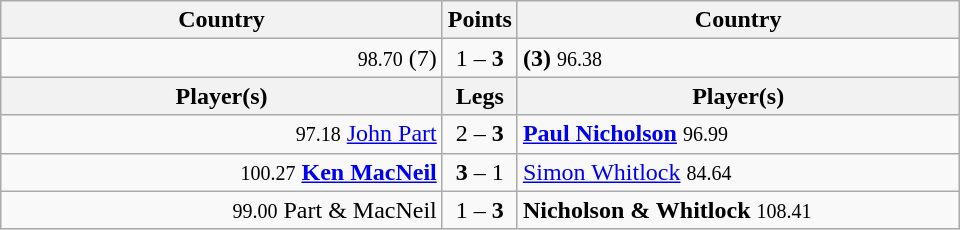<table class=wikitable style="text-align:center">
<tr>
<th width=287>Country</th>
<th width=1>Points</th>
<th width=287>Country</th>
</tr>
<tr align=left>
<td align=right><small><span>98.70</span></small>  (7)</td>
<td align=center>1 – <strong>3</strong></td>
<td><strong> (3)</strong> <small><span>96.38</span></small></td>
</tr>
<tr>
<th width=287>Player(s)</th>
<th width=1>Legs</th>
<th width=287>Player(s)</th>
</tr>
<tr align=left>
<td align=right><small><span>97.18</span></small> <a href='#'>John Part</a></td>
<td align=center>2 – <strong>3</strong></td>
<td><strong><a href='#'>Paul Nicholson</a></strong> <small><span>96.99</span></small></td>
</tr>
<tr align=left>
<td align=right><small><span>100.27</span></small> <strong><a href='#'>Ken MacNeil</a></strong></td>
<td align=center><strong>3</strong> – 1</td>
<td><a href='#'>Simon Whitlock</a> <small><span>84.64</span></small></td>
</tr>
<tr align=left>
<td align=right><small><span>99.00</span></small> Part & MacNeil</td>
<td align=center>1 – <strong>3</strong></td>
<td><strong>Nicholson & Whitlock</strong> <small><span>108.41</span></small></td>
</tr>
</table>
